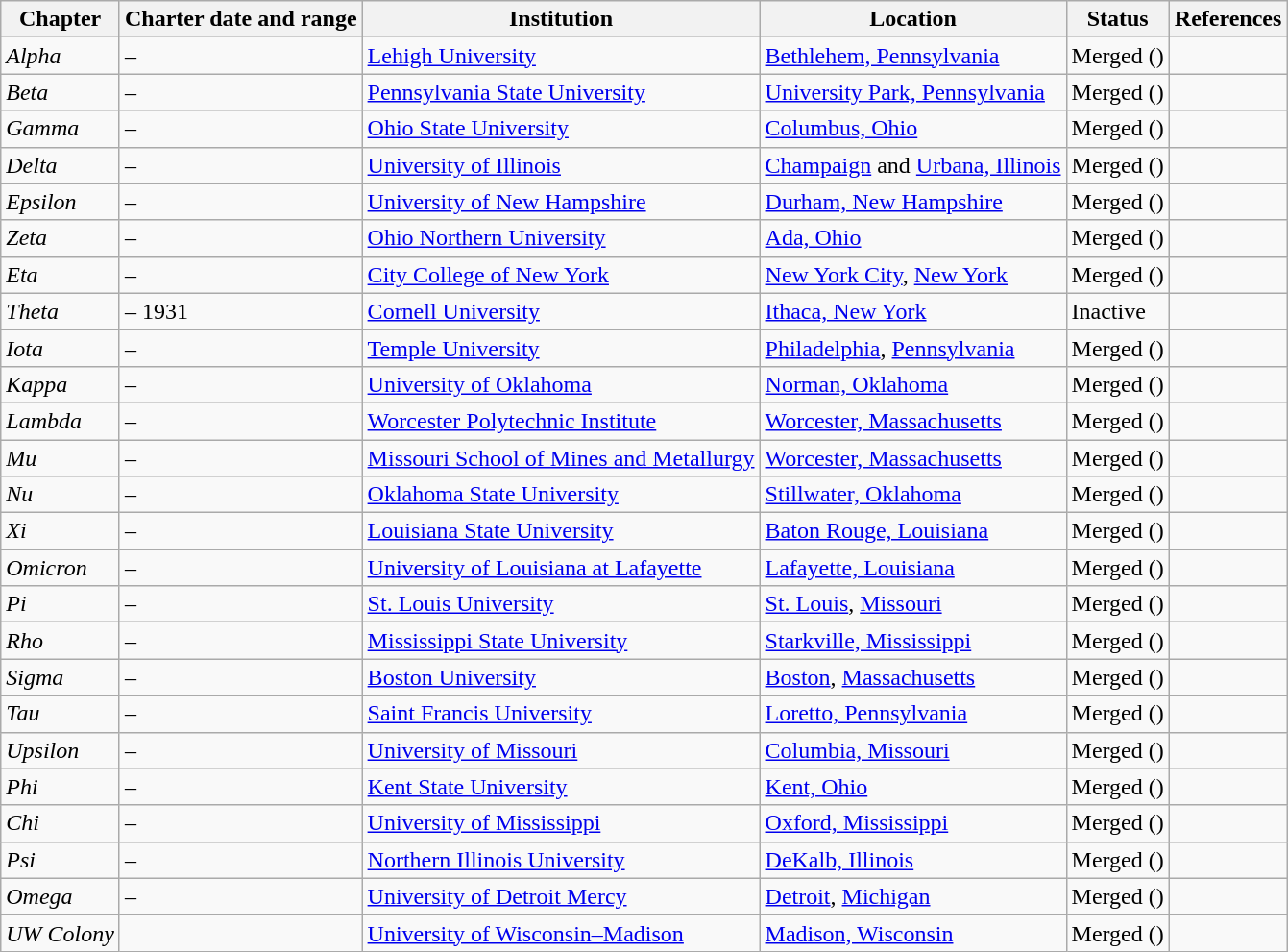<table class="wikitable sortable">
<tr>
<th>Chapter</th>
<th>Charter date and range</th>
<th>Institution</th>
<th>Location</th>
<th>Status</th>
<th>References</th>
</tr>
<tr>
<td><em>Alpha</em></td>
<td> – </td>
<td><a href='#'>Lehigh University</a></td>
<td><a href='#'>Bethlehem, Pennsylvania</a></td>
<td>Merged (<strong></strong>)</td>
<td></td>
</tr>
<tr>
<td><em>Beta</em></td>
<td> – </td>
<td><a href='#'>Pennsylvania State University</a></td>
<td><a href='#'>University Park, Pennsylvania</a></td>
<td>Merged (<strong></strong>)</td>
<td></td>
</tr>
<tr>
<td><em>Gamma</em></td>
<td> – </td>
<td><a href='#'>Ohio State University</a></td>
<td><a href='#'>Columbus, Ohio</a></td>
<td>Merged (<strong></strong>)</td>
<td></td>
</tr>
<tr>
<td><em>Delta</em></td>
<td> – </td>
<td><a href='#'>University of Illinois</a></td>
<td><a href='#'>Champaign</a> and <a href='#'>Urbana, Illinois</a></td>
<td>Merged (<strong></strong>)</td>
<td></td>
</tr>
<tr>
<td><em>Epsilon</em></td>
<td> – </td>
<td><a href='#'>University of New Hampshire</a></td>
<td><a href='#'>Durham, New Hampshire</a></td>
<td>Merged (<strong></strong>)</td>
<td></td>
</tr>
<tr>
<td><em>Zeta</em></td>
<td> – </td>
<td><a href='#'>Ohio Northern University</a></td>
<td><a href='#'>Ada, Ohio</a></td>
<td>Merged (<strong></strong>)</td>
<td></td>
</tr>
<tr>
<td><em>Eta</em></td>
<td> – </td>
<td><a href='#'>City College of New York</a></td>
<td><a href='#'>New York City</a>, <a href='#'>New York</a></td>
<td>Merged (<strong></strong>)</td>
<td></td>
</tr>
<tr>
<td><em>Theta</em></td>
<td> – 1931</td>
<td><a href='#'>Cornell University</a></td>
<td><a href='#'>Ithaca, New York</a></td>
<td>Inactive</td>
<td></td>
</tr>
<tr>
<td><em>Iota</em></td>
<td> – </td>
<td><a href='#'>Temple University</a></td>
<td><a href='#'>Philadelphia</a>, <a href='#'>Pennsylvania</a></td>
<td>Merged (<strong></strong>)</td>
<td></td>
</tr>
<tr>
<td><em>Kappa</em></td>
<td> – </td>
<td><a href='#'>University of Oklahoma</a></td>
<td><a href='#'>Norman, Oklahoma</a></td>
<td>Merged (<strong></strong>)</td>
<td></td>
</tr>
<tr>
<td><em>Lambda</em></td>
<td> – </td>
<td><a href='#'>Worcester Polytechnic Institute</a></td>
<td><a href='#'>Worcester, Massachusetts</a></td>
<td>Merged (<strong></strong>)</td>
<td></td>
</tr>
<tr>
<td><em>Mu</em></td>
<td> – </td>
<td><a href='#'>Missouri School of Mines and Metallurgy</a></td>
<td><a href='#'>Worcester, Massachusetts</a></td>
<td>Merged (<strong></strong>)</td>
<td></td>
</tr>
<tr>
<td><em>Nu</em></td>
<td> – </td>
<td><a href='#'>Oklahoma State University</a></td>
<td><a href='#'>Stillwater, Oklahoma</a></td>
<td>Merged (<strong></strong>)</td>
<td></td>
</tr>
<tr>
<td><em>Xi</em></td>
<td> – </td>
<td><a href='#'>Louisiana State University</a></td>
<td><a href='#'>Baton Rouge, Louisiana</a></td>
<td>Merged (<strong></strong>)</td>
<td></td>
</tr>
<tr>
<td><em>Omicron</em></td>
<td> – </td>
<td><a href='#'>University of Louisiana at Lafayette</a></td>
<td><a href='#'>Lafayette, Louisiana</a></td>
<td>Merged (<strong></strong>)</td>
<td></td>
</tr>
<tr>
<td><em>Pi</em></td>
<td> – </td>
<td><a href='#'>St. Louis University</a></td>
<td><a href='#'>St. Louis</a>, <a href='#'>Missouri</a></td>
<td>Merged (<strong></strong>)</td>
<td></td>
</tr>
<tr>
<td><em>Rho</em></td>
<td> – </td>
<td><a href='#'>Mississippi State University</a></td>
<td><a href='#'>Starkville, Mississippi</a></td>
<td>Merged (<strong></strong>)</td>
<td></td>
</tr>
<tr>
<td><em>Sigma</em></td>
<td> – </td>
<td><a href='#'>Boston University</a></td>
<td><a href='#'>Boston</a>, <a href='#'>Massachusetts</a></td>
<td>Merged (<strong></strong>)</td>
<td></td>
</tr>
<tr>
<td><em>Tau</em></td>
<td> – </td>
<td><a href='#'>Saint Francis University</a></td>
<td><a href='#'>Loretto, Pennsylvania</a></td>
<td>Merged (<strong></strong>)</td>
<td></td>
</tr>
<tr>
<td><em>Upsilon</em></td>
<td> – </td>
<td><a href='#'>University of Missouri</a></td>
<td><a href='#'>Columbia, Missouri</a></td>
<td>Merged (<strong></strong>)</td>
<td></td>
</tr>
<tr>
<td><em>Phi</em></td>
<td> – </td>
<td><a href='#'>Kent State University</a></td>
<td><a href='#'>Kent, Ohio</a></td>
<td>Merged (<strong></strong>)</td>
<td></td>
</tr>
<tr>
<td><em>Chi</em></td>
<td> – </td>
<td><a href='#'>University of Mississippi</a></td>
<td><a href='#'>Oxford, Mississippi</a></td>
<td>Merged (<strong></strong>)</td>
<td></td>
</tr>
<tr>
<td><em>Psi</em></td>
<td> – </td>
<td><a href='#'>Northern Illinois University</a></td>
<td><a href='#'>DeKalb, Illinois</a></td>
<td>Merged (<strong></strong>)</td>
<td></td>
</tr>
<tr>
<td><em>Omega</em></td>
<td> – </td>
<td><a href='#'>University of Detroit Mercy</a></td>
<td><a href='#'>Detroit</a>, <a href='#'>Michigan</a></td>
<td>Merged (<strong></strong>)</td>
<td></td>
</tr>
<tr>
<td><em>UW Colony</em></td>
<td></td>
<td><a href='#'>University of Wisconsin–Madison</a></td>
<td><a href='#'>Madison, Wisconsin</a></td>
<td>Merged (<strong></strong>)</td>
<td></td>
</tr>
</table>
